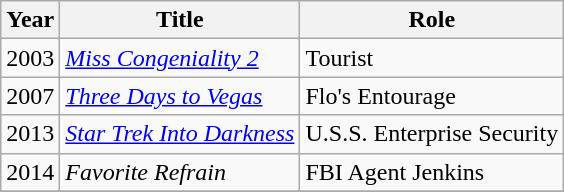<table class="wikitable sortable">
<tr>
<th>Year</th>
<th>Title</th>
<th>Role</th>
</tr>
<tr>
<td>2003</td>
<td><em><a href='#'>Miss Congeniality 2</a></em></td>
<td>Tourist</td>
</tr>
<tr>
<td>2007</td>
<td><em><a href='#'>Three Days to Vegas</a></em></td>
<td>Flo's Entourage</td>
</tr>
<tr>
<td>2013</td>
<td><em><a href='#'>Star Trek Into Darkness</a></em></td>
<td>U.S.S. Enterprise Security</td>
</tr>
<tr>
<td>2014</td>
<td><em>Favorite Refrain</em></td>
<td>FBI Agent Jenkins</td>
</tr>
<tr>
</tr>
</table>
